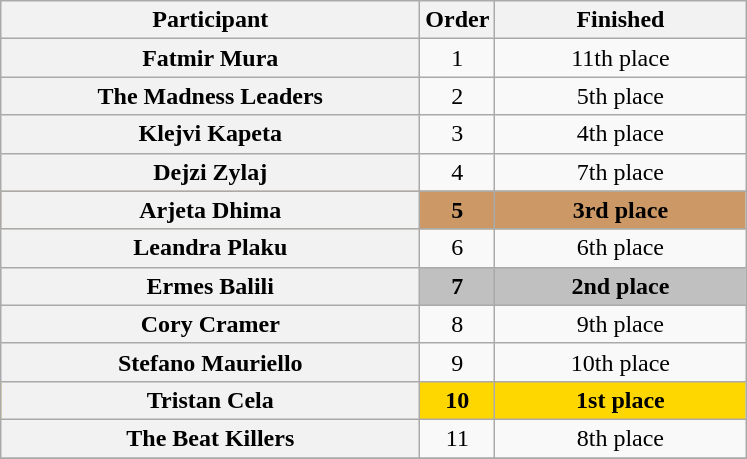<table class="wikitable plainrowheaders sortable" style="text-align:center;">
<tr>
<th scope="col" class="unsortable" style="width:17em;">Participant</th>
<th scope="col" style="width:1em;">Order</th>
<th scope="col" style="width:10em;">Finished</th>
</tr>
<tr>
<th scope="row">Fatmir Mura</th>
<td>1</td>
<td>11th place</td>
</tr>
<tr>
<th scope="row">The Madness Leaders</th>
<td>2</td>
<td>5th place</td>
</tr>
<tr>
<th scope="row">Klejvi Kapeta</th>
<td>3</td>
<td>4th place</td>
</tr>
<tr>
<th scope="row">Dejzi Zylaj</th>
<td>4</td>
<td>7th place</td>
</tr>
<tr bgcolor=#c96>
<th scope="row"><strong>Arjeta Dhima</strong></th>
<td><strong>5</strong></td>
<td><strong>3rd place</strong></td>
</tr>
<tr>
<th scope="row">Leandra Plaku</th>
<td>6</td>
<td>6th place</td>
</tr>
<tr bgcolor=silver>
<th scope="row"><strong>Ermes Balili</strong></th>
<td><strong>7</strong></td>
<td><strong>2nd place</strong></td>
</tr>
<tr>
<th scope="row">Cory Cramer</th>
<td>8</td>
<td>9th place</td>
</tr>
<tr>
<th scope="row">Stefano Mauriello</th>
<td>9</td>
<td>10th place</td>
</tr>
<tr bgcolor=gold>
<th scope="row"><strong>Tristan Cela</strong></th>
<td><strong>10</strong></td>
<td><strong>1st place</strong></td>
</tr>
<tr>
<th scope="row">The Beat Killers</th>
<td>11</td>
<td>8th place</td>
</tr>
<tr>
</tr>
</table>
